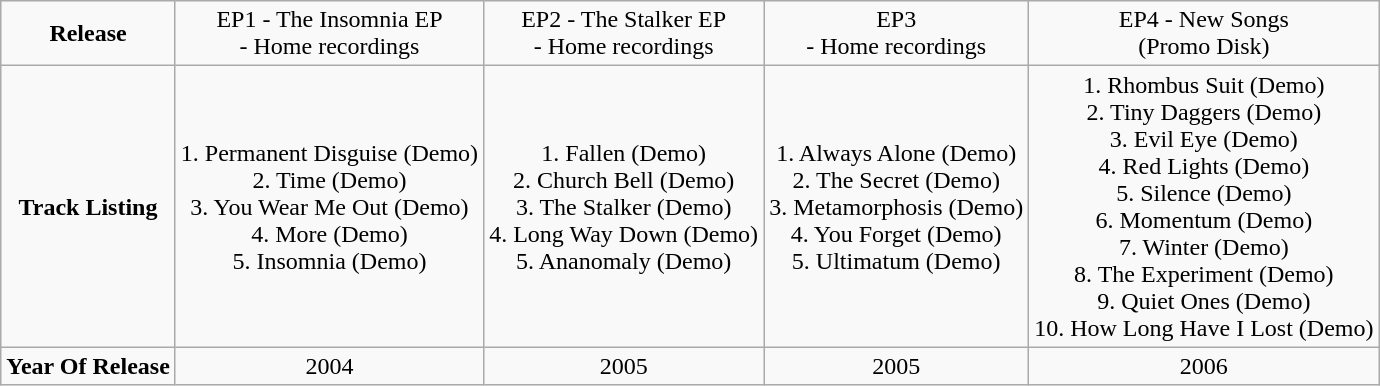<table class="wikitable" style="text-align: center;">
<tr>
<td><strong>Release</strong></td>
<td>EP1 - The Insomnia EP<br> - Home recordings</td>
<td>EP2 - The Stalker EP<br> - Home recordings</td>
<td>EP3<br> - Home recordings</td>
<td>EP4 - New Songs <br> (Promo Disk)</td>
</tr>
<tr>
<td><strong>Track Listing</strong></td>
<td>1. Permanent Disguise (Demo)<br>2. Time (Demo)<br>3. You Wear Me Out (Demo)<br>4. More (Demo)<br>5. Insomnia (Demo)</td>
<td>1. Fallen (Demo)<br>2. Church Bell (Demo)<br>3. The Stalker (Demo)<br>4. Long Way Down (Demo)<br>5. Ananomaly (Demo)</td>
<td>1. Always Alone (Demo)<br>2. The Secret (Demo)<br>3. Metamorphosis (Demo)<br>4. You Forget (Demo)<br>5. Ultimatum (Demo)</td>
<td>1. Rhombus Suit (Demo)<br>2. Tiny Daggers (Demo)<br>3. Evil Eye (Demo)<br>4. Red Lights (Demo)<br>5. Silence (Demo)<br>6. Momentum (Demo)<br>7. Winter (Demo)<br>8. The Experiment (Demo)<br>9. Quiet Ones (Demo)<br>10. How Long Have I Lost (Demo)</td>
</tr>
<tr>
<td><strong>Year Of Release</strong></td>
<td>2004</td>
<td>2005</td>
<td>2005</td>
<td>2006</td>
</tr>
</table>
